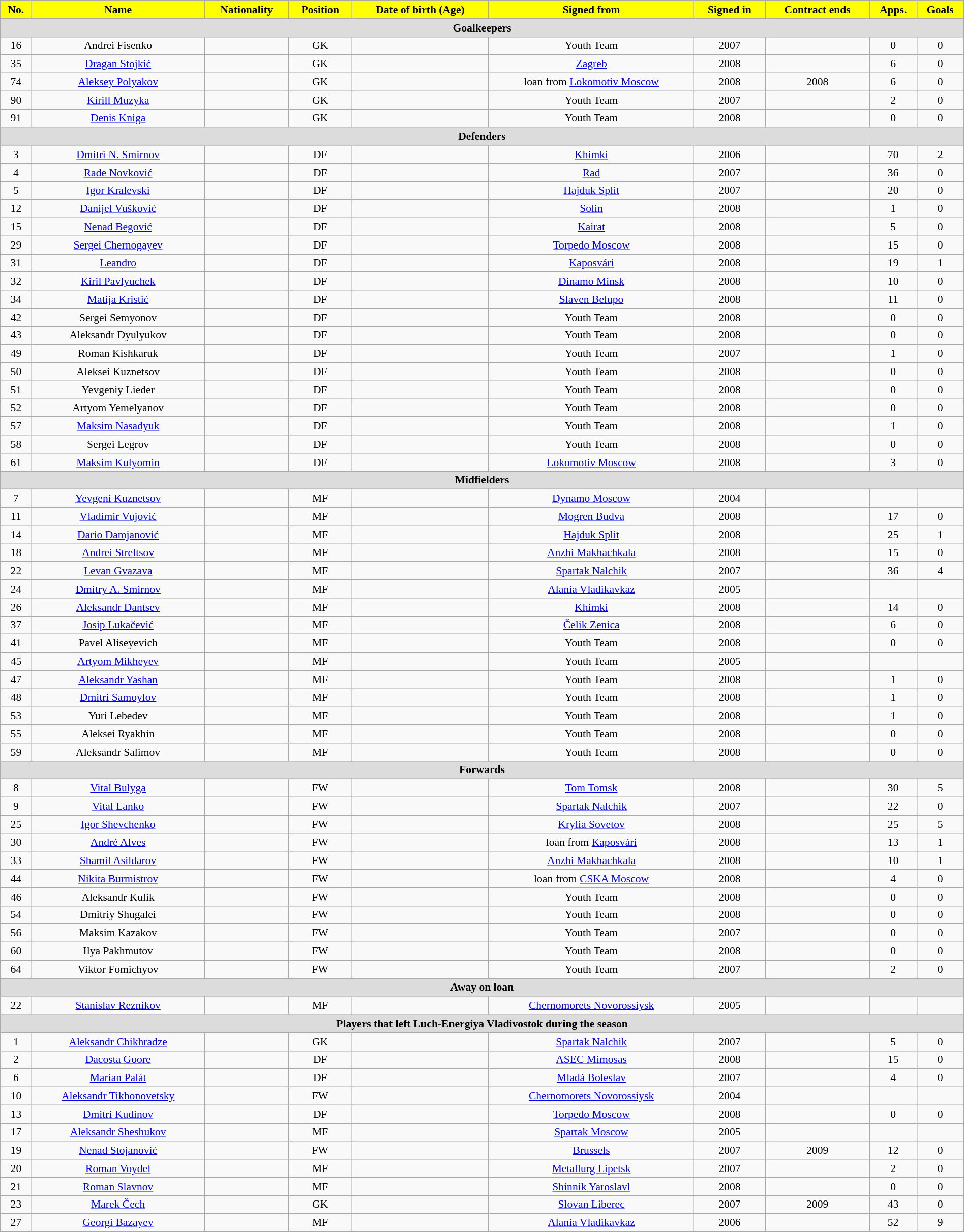<table class="wikitable"  style="text-align:center; font-size:90%; width:100%;">
<tr>
<th style="background:#FFFF00; color:black; text-align:center;">No.</th>
<th style="background:#FFFF00; color:black; text-align:center;">Name</th>
<th style="background:#FFFF00; color:black; text-align:center;">Nationality</th>
<th style="background:#FFFF00; color:black; text-align:center;">Position</th>
<th style="background:#FFFF00; color:black; text-align:center;">Date of birth (Age)</th>
<th style="background:#FFFF00; color:black; text-align:center;">Signed from</th>
<th style="background:#FFFF00; color:black; text-align:center;">Signed in</th>
<th style="background:#FFFF00; color:black; text-align:center;">Contract ends</th>
<th style="background:#FFFF00; color:black; text-align:center;">Apps.</th>
<th style="background:#FFFF00; color:black; text-align:center;">Goals</th>
</tr>
<tr>
<th colspan="11"  style="background:#dcdcdc; text-align:center;">Goalkeepers</th>
</tr>
<tr>
<td>16</td>
<td>Andrei Fisenko</td>
<td></td>
<td>GK</td>
<td></td>
<td>Youth Team</td>
<td>2007</td>
<td></td>
<td>0</td>
<td>0</td>
</tr>
<tr>
<td>35</td>
<td><a href='#'>Dragan Stojkić</a></td>
<td></td>
<td>GK</td>
<td></td>
<td><a href='#'>Zagreb</a></td>
<td>2008</td>
<td></td>
<td>6</td>
<td>0</td>
</tr>
<tr>
<td>74</td>
<td><a href='#'>Aleksey Polyakov</a></td>
<td></td>
<td>GK</td>
<td></td>
<td>loan from <a href='#'>Lokomotiv Moscow</a></td>
<td>2008</td>
<td>2008</td>
<td>6</td>
<td>0</td>
</tr>
<tr>
<td>90</td>
<td><a href='#'>Kirill Muzyka</a></td>
<td></td>
<td>GK</td>
<td></td>
<td>Youth Team</td>
<td>2007</td>
<td></td>
<td>2</td>
<td>0</td>
</tr>
<tr>
<td>91</td>
<td><a href='#'>Denis Kniga</a></td>
<td></td>
<td>GK</td>
<td></td>
<td>Youth Team</td>
<td>2008</td>
<td></td>
<td>0</td>
<td>0</td>
</tr>
<tr>
<th colspan="11"  style="background:#dcdcdc; text-align:center;">Defenders</th>
</tr>
<tr>
<td>3</td>
<td><a href='#'>Dmitri N. Smirnov</a></td>
<td></td>
<td>DF</td>
<td></td>
<td><a href='#'>Khimki</a></td>
<td>2006</td>
<td></td>
<td>70</td>
<td>2</td>
</tr>
<tr>
<td>4</td>
<td><a href='#'>Rade Novković</a></td>
<td></td>
<td>DF</td>
<td></td>
<td><a href='#'>Rad</a></td>
<td>2007</td>
<td></td>
<td>36</td>
<td>0</td>
</tr>
<tr>
<td>5</td>
<td><a href='#'>Igor Kralevski</a></td>
<td></td>
<td>DF</td>
<td></td>
<td><a href='#'>Hajduk Split</a></td>
<td>2007</td>
<td></td>
<td>20</td>
<td>0</td>
</tr>
<tr>
<td>12</td>
<td><a href='#'>Danijel Vušković</a></td>
<td></td>
<td>DF</td>
<td></td>
<td><a href='#'>Solin</a></td>
<td>2008</td>
<td></td>
<td>1</td>
<td>0</td>
</tr>
<tr>
<td>15</td>
<td><a href='#'>Nenad Begović</a></td>
<td></td>
<td>DF</td>
<td></td>
<td><a href='#'>Kairat</a></td>
<td>2008</td>
<td></td>
<td>5</td>
<td>0</td>
</tr>
<tr>
<td>29</td>
<td><a href='#'>Sergei Chernogayev</a></td>
<td></td>
<td>DF</td>
<td></td>
<td><a href='#'>Torpedo Moscow</a></td>
<td>2008</td>
<td></td>
<td>15</td>
<td>0</td>
</tr>
<tr>
<td>31</td>
<td><a href='#'>Leandro</a></td>
<td></td>
<td>DF</td>
<td></td>
<td><a href='#'>Kaposvári</a></td>
<td>2008</td>
<td></td>
<td>19</td>
<td>1</td>
</tr>
<tr>
<td>32</td>
<td><a href='#'>Kiril Pavlyuchek</a></td>
<td></td>
<td>DF</td>
<td></td>
<td><a href='#'>Dinamo Minsk</a></td>
<td>2008</td>
<td></td>
<td>10</td>
<td>0</td>
</tr>
<tr>
<td>34</td>
<td><a href='#'>Matija Kristić</a></td>
<td></td>
<td>DF</td>
<td></td>
<td><a href='#'>Slaven Belupo</a></td>
<td>2008</td>
<td></td>
<td>11</td>
<td>0</td>
</tr>
<tr>
<td>42</td>
<td>Sergei Semyonov</td>
<td></td>
<td>DF</td>
<td></td>
<td>Youth Team</td>
<td>2008</td>
<td></td>
<td>0</td>
<td>0</td>
</tr>
<tr>
<td>43</td>
<td>Aleksandr Dyulyukov</td>
<td></td>
<td>DF</td>
<td></td>
<td>Youth Team</td>
<td>2008</td>
<td></td>
<td>0</td>
<td>0</td>
</tr>
<tr>
<td>49</td>
<td>Roman Kishkaruk</td>
<td></td>
<td>DF</td>
<td></td>
<td>Youth Team</td>
<td>2007</td>
<td></td>
<td>1</td>
<td>0</td>
</tr>
<tr>
<td>50</td>
<td>Aleksei Kuznetsov</td>
<td></td>
<td>DF</td>
<td></td>
<td>Youth Team</td>
<td>2008</td>
<td></td>
<td>0</td>
<td>0</td>
</tr>
<tr>
<td>51</td>
<td>Yevgeniy Lieder</td>
<td></td>
<td>DF</td>
<td></td>
<td>Youth Team</td>
<td>2008</td>
<td></td>
<td>0</td>
<td>0</td>
</tr>
<tr>
<td>52</td>
<td>Artyom Yemelyanov</td>
<td></td>
<td>DF</td>
<td></td>
<td>Youth Team</td>
<td>2008</td>
<td></td>
<td>0</td>
<td>0</td>
</tr>
<tr>
<td>57</td>
<td><a href='#'>Maksim Nasadyuk</a></td>
<td></td>
<td>DF</td>
<td></td>
<td>Youth Team</td>
<td>2008</td>
<td></td>
<td>1</td>
<td>0</td>
</tr>
<tr>
<td>58</td>
<td>Sergei Legrov</td>
<td></td>
<td>DF</td>
<td></td>
<td>Youth Team</td>
<td>2008</td>
<td></td>
<td>0</td>
<td>0</td>
</tr>
<tr>
<td>61</td>
<td><a href='#'>Maksim Kulyomin</a></td>
<td></td>
<td>DF</td>
<td></td>
<td><a href='#'>Lokomotiv Moscow</a></td>
<td>2008</td>
<td></td>
<td>3</td>
<td>0</td>
</tr>
<tr>
<th colspan="11"  style="background:#dcdcdc; text-align:center;">Midfielders</th>
</tr>
<tr>
<td>7</td>
<td><a href='#'>Yevgeni Kuznetsov</a></td>
<td></td>
<td>MF</td>
<td></td>
<td><a href='#'>Dynamo Moscow</a></td>
<td>2004</td>
<td></td>
<td></td>
<td></td>
</tr>
<tr>
<td>11</td>
<td><a href='#'>Vladimir Vujović</a></td>
<td></td>
<td>MF</td>
<td></td>
<td><a href='#'>Mogren Budva</a></td>
<td>2008</td>
<td></td>
<td>17</td>
<td>0</td>
</tr>
<tr>
<td>14</td>
<td><a href='#'>Dario Damjanović</a></td>
<td></td>
<td>MF</td>
<td></td>
<td><a href='#'>Hajduk Split</a></td>
<td>2008</td>
<td></td>
<td>25</td>
<td>1</td>
</tr>
<tr>
<td>18</td>
<td><a href='#'>Andrei Streltsov</a></td>
<td></td>
<td>MF</td>
<td></td>
<td><a href='#'>Anzhi Makhachkala</a></td>
<td>2008</td>
<td></td>
<td>15</td>
<td>0</td>
</tr>
<tr>
<td>22</td>
<td><a href='#'>Levan Gvazava</a></td>
<td></td>
<td>MF</td>
<td></td>
<td><a href='#'>Spartak Nalchik</a></td>
<td>2007</td>
<td></td>
<td>36</td>
<td>4</td>
</tr>
<tr>
<td>24</td>
<td><a href='#'>Dmitry A. Smirnov</a></td>
<td></td>
<td>MF</td>
<td></td>
<td><a href='#'>Alania Vladikavkaz</a></td>
<td>2005</td>
<td></td>
<td></td>
<td></td>
</tr>
<tr>
<td>26</td>
<td><a href='#'>Aleksandr Dantsev</a></td>
<td></td>
<td>MF</td>
<td></td>
<td><a href='#'>Khimki</a></td>
<td>2008</td>
<td></td>
<td>14</td>
<td>0</td>
</tr>
<tr>
<td>37</td>
<td><a href='#'>Josip Lukačević</a></td>
<td></td>
<td>MF</td>
<td></td>
<td><a href='#'>Čelik Zenica</a></td>
<td>2008</td>
<td></td>
<td>6</td>
<td>0</td>
</tr>
<tr>
<td>41</td>
<td>Pavel Aliseyevich</td>
<td></td>
<td>MF</td>
<td></td>
<td>Youth Team</td>
<td>2008</td>
<td></td>
<td>0</td>
<td>0</td>
</tr>
<tr>
<td>45</td>
<td><a href='#'>Artyom Mikheyev</a></td>
<td></td>
<td>MF</td>
<td></td>
<td>Youth Team</td>
<td>2005</td>
<td></td>
<td></td>
<td></td>
</tr>
<tr>
<td>47</td>
<td><a href='#'>Aleksandr Yashan</a></td>
<td></td>
<td>MF</td>
<td></td>
<td>Youth Team</td>
<td>2008</td>
<td></td>
<td>1</td>
<td>0</td>
</tr>
<tr>
<td>48</td>
<td><a href='#'>Dmitri Samoylov</a></td>
<td></td>
<td>MF</td>
<td></td>
<td>Youth Team</td>
<td>2008</td>
<td></td>
<td>1</td>
<td>0</td>
</tr>
<tr>
<td>53</td>
<td>Yuri Lebedev</td>
<td></td>
<td>MF</td>
<td></td>
<td>Youth Team</td>
<td>2008</td>
<td></td>
<td>1</td>
<td>0</td>
</tr>
<tr>
<td>55</td>
<td>Aleksei Ryakhin</td>
<td></td>
<td>MF</td>
<td></td>
<td>Youth Team</td>
<td>2008</td>
<td></td>
<td>0</td>
<td>0</td>
</tr>
<tr>
<td>59</td>
<td>Aleksandr Salimov</td>
<td></td>
<td>MF</td>
<td></td>
<td>Youth Team</td>
<td>2008</td>
<td></td>
<td>0</td>
<td>0</td>
</tr>
<tr>
<th colspan="11"  style="background:#dcdcdc; text-align:center;">Forwards</th>
</tr>
<tr>
<td>8</td>
<td><a href='#'>Vital Bulyga</a></td>
<td></td>
<td>FW</td>
<td></td>
<td><a href='#'>Tom Tomsk</a></td>
<td>2008</td>
<td></td>
<td>30</td>
<td>5</td>
</tr>
<tr>
<td>9</td>
<td><a href='#'>Vital Lanko</a></td>
<td></td>
<td>FW</td>
<td></td>
<td><a href='#'>Spartak Nalchik</a></td>
<td>2007</td>
<td></td>
<td>22</td>
<td>0</td>
</tr>
<tr>
<td>25</td>
<td><a href='#'>Igor Shevchenko</a></td>
<td></td>
<td>FW</td>
<td></td>
<td><a href='#'>Krylia Sovetov</a></td>
<td>2008</td>
<td></td>
<td>25</td>
<td>5</td>
</tr>
<tr>
<td>30</td>
<td><a href='#'>André Alves</a></td>
<td></td>
<td>FW</td>
<td></td>
<td>loan from <a href='#'>Kaposvári</a></td>
<td>2008</td>
<td></td>
<td>13</td>
<td>1</td>
</tr>
<tr>
<td>33</td>
<td><a href='#'>Shamil Asildarov</a></td>
<td></td>
<td>FW</td>
<td></td>
<td><a href='#'>Anzhi Makhachkala</a></td>
<td>2008</td>
<td></td>
<td>10</td>
<td>1</td>
</tr>
<tr>
<td>44</td>
<td><a href='#'>Nikita Burmistrov</a></td>
<td></td>
<td>FW</td>
<td></td>
<td>loan from <a href='#'>CSKA Moscow</a></td>
<td>2008</td>
<td></td>
<td>4</td>
<td>0</td>
</tr>
<tr>
<td>46</td>
<td>Aleksandr Kulik</td>
<td></td>
<td>FW</td>
<td></td>
<td>Youth Team</td>
<td>2008</td>
<td></td>
<td>0</td>
<td>0</td>
</tr>
<tr>
<td>54</td>
<td>Dmitriy Shugalei</td>
<td></td>
<td>FW</td>
<td></td>
<td>Youth Team</td>
<td>2008</td>
<td></td>
<td>0</td>
<td>0</td>
</tr>
<tr>
<td>56</td>
<td>Maksim Kazakov</td>
<td></td>
<td>FW</td>
<td></td>
<td>Youth Team</td>
<td>2007</td>
<td></td>
<td>0</td>
<td>0</td>
</tr>
<tr>
<td>60</td>
<td>Ilya Pakhmutov</td>
<td></td>
<td>FW</td>
<td></td>
<td>Youth Team</td>
<td>2008</td>
<td></td>
<td>0</td>
<td>0</td>
</tr>
<tr>
<td>64</td>
<td>Viktor Fomichyov</td>
<td></td>
<td>FW</td>
<td></td>
<td>Youth Team</td>
<td>2007</td>
<td></td>
<td>2</td>
<td>0</td>
</tr>
<tr>
<th colspan="11"  style="background:#dcdcdc; text-align:center;">Away on loan</th>
</tr>
<tr>
<td>22</td>
<td><a href='#'>Stanislav Reznikov</a></td>
<td></td>
<td>MF</td>
<td></td>
<td><a href='#'>Chernomorets Novorossiysk</a></td>
<td>2005</td>
<td></td>
<td></td>
<td></td>
</tr>
<tr>
<th colspan="11"  style="background:#dcdcdc; text-align:center;">Players that left Luch-Energiya Vladivostok during the season</th>
</tr>
<tr>
<td>1</td>
<td><a href='#'>Aleksandr Chikhradze</a></td>
<td></td>
<td>GK</td>
<td></td>
<td><a href='#'>Spartak Nalchik</a></td>
<td>2007</td>
<td></td>
<td>5</td>
<td>0</td>
</tr>
<tr>
<td>2</td>
<td><a href='#'>Dacosta Goore</a></td>
<td></td>
<td>DF</td>
<td></td>
<td><a href='#'>ASEC Mimosas</a></td>
<td>2008</td>
<td></td>
<td>15</td>
<td>0</td>
</tr>
<tr>
<td>6</td>
<td><a href='#'>Marian Palát</a></td>
<td></td>
<td>DF</td>
<td></td>
<td><a href='#'>Mladá Boleslav</a></td>
<td>2007</td>
<td></td>
<td>4</td>
<td>0</td>
</tr>
<tr>
<td>10</td>
<td><a href='#'>Aleksandr Tikhonovetsky</a></td>
<td></td>
<td>FW</td>
<td></td>
<td><a href='#'>Chernomorets Novorossiysk</a></td>
<td>2004</td>
<td></td>
<td></td>
<td></td>
</tr>
<tr>
<td>13</td>
<td><a href='#'>Dmitri Kudinov</a></td>
<td></td>
<td>DF</td>
<td></td>
<td><a href='#'>Torpedo Moscow</a></td>
<td>2008</td>
<td></td>
<td>0</td>
<td>0</td>
</tr>
<tr>
<td>17</td>
<td><a href='#'>Aleksandr Sheshukov</a></td>
<td></td>
<td>MF</td>
<td></td>
<td><a href='#'>Spartak Moscow</a></td>
<td>2005</td>
<td></td>
<td></td>
<td></td>
</tr>
<tr>
<td>19</td>
<td><a href='#'>Nenad Stojanović</a></td>
<td></td>
<td>FW</td>
<td></td>
<td><a href='#'>Brussels</a></td>
<td>2007</td>
<td>2009</td>
<td>12</td>
<td>0</td>
</tr>
<tr>
<td>20</td>
<td><a href='#'>Roman Voydel</a></td>
<td></td>
<td>MF</td>
<td></td>
<td><a href='#'>Metallurg Lipetsk</a></td>
<td>2007</td>
<td></td>
<td>2</td>
<td>0</td>
</tr>
<tr>
<td>21</td>
<td><a href='#'>Roman Slavnov</a></td>
<td></td>
<td>MF</td>
<td></td>
<td><a href='#'>Shinnik Yaroslavl</a></td>
<td>2008</td>
<td></td>
<td>0</td>
<td>0</td>
</tr>
<tr>
<td>23</td>
<td><a href='#'>Marek Čech</a></td>
<td></td>
<td>GK</td>
<td></td>
<td><a href='#'>Slovan Liberec</a></td>
<td>2007</td>
<td>2009</td>
<td>43</td>
<td>0</td>
</tr>
<tr>
<td>27</td>
<td><a href='#'>Georgi Bazayev</a></td>
<td></td>
<td>MF</td>
<td></td>
<td><a href='#'>Alania Vladikavkaz</a></td>
<td>2006</td>
<td></td>
<td>52</td>
<td>9</td>
</tr>
</table>
